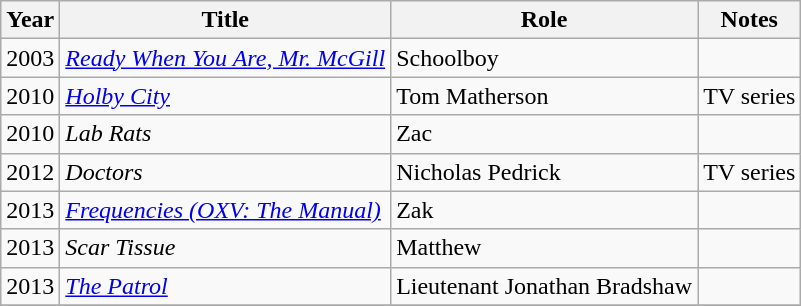<table class="wikitable">
<tr>
<th>Year</th>
<th>Title</th>
<th>Role</th>
<th>Notes</th>
</tr>
<tr>
<td>2003</td>
<td><em><a href='#'>Ready When You Are, Mr. McGill</a></em></td>
<td>Schoolboy</td>
<td></td>
</tr>
<tr>
<td>2010</td>
<td><em><a href='#'>Holby City</a></em></td>
<td>Tom Matherson</td>
<td>TV series</td>
</tr>
<tr>
<td>2010</td>
<td><em>Lab Rats</em></td>
<td>Zac</td>
<td></td>
</tr>
<tr>
<td>2012</td>
<td><em>Doctors</em></td>
<td>Nicholas Pedrick</td>
<td>TV series</td>
</tr>
<tr>
<td>2013</td>
<td><em><a href='#'>Frequencies (OXV: The Manual)</a></em></td>
<td>Zak</td>
<td></td>
</tr>
<tr>
<td>2013</td>
<td><em>Scar Tissue</em></td>
<td>Matthew</td>
<td></td>
</tr>
<tr>
<td>2013</td>
<td><em><a href='#'>The Patrol</a></em></td>
<td>Lieutenant Jonathan Bradshaw</td>
<td></td>
</tr>
<tr>
</tr>
</table>
